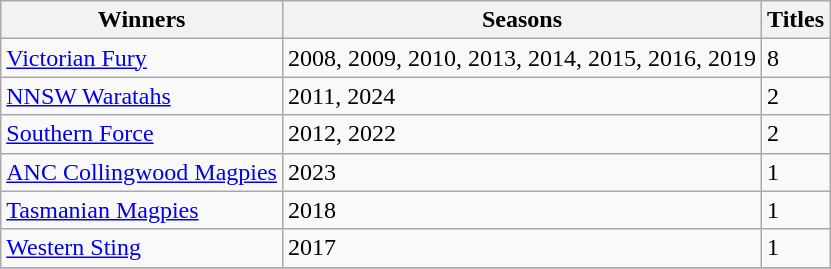<table class="wikitable collapsible">
<tr>
<th>Winners</th>
<th>Seasons</th>
<th>Titles</th>
</tr>
<tr>
<td><a href='#'>Victorian Fury</a></td>
<td>2008, 2009, 2010, 2013, 2014, 2015, 2016, 2019</td>
<td>8</td>
</tr>
<tr>
<td><a href='#'>NNSW Waratahs</a></td>
<td>2011, 2024</td>
<td>2</td>
</tr>
<tr>
<td><a href='#'>Southern Force</a></td>
<td>2012, 2022</td>
<td>2</td>
</tr>
<tr>
<td><a href='#'>ANC Collingwood Magpies</a></td>
<td>2023</td>
<td>1</td>
</tr>
<tr>
<td><a href='#'>Tasmanian Magpies</a></td>
<td>2018</td>
<td>1</td>
</tr>
<tr>
<td><a href='#'>Western Sting</a></td>
<td>2017</td>
<td>1</td>
</tr>
<tr>
</tr>
</table>
